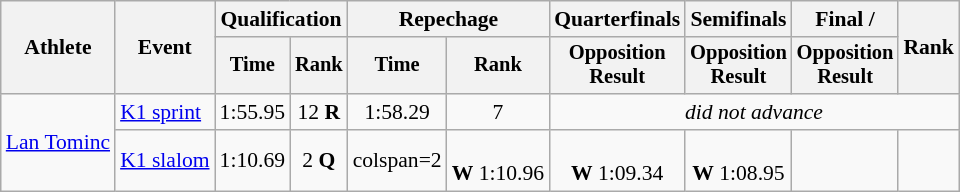<table class="wikitable" style="font-size:90%">
<tr>
<th rowspan=2>Athlete</th>
<th rowspan=2>Event</th>
<th colspan=2>Qualification</th>
<th colspan=2>Repechage</th>
<th>Quarterfinals</th>
<th>Semifinals</th>
<th>Final / </th>
<th rowspan=2>Rank</th>
</tr>
<tr style="font-size:95%">
<th>Time</th>
<th>Rank</th>
<th>Time</th>
<th>Rank</th>
<th>Opposition <br>Result</th>
<th>Opposition <br>Result</th>
<th>Opposition <br>Result</th>
</tr>
<tr align=center>
<td align=left rowspan=2><a href='#'>Lan Tominc</a></td>
<td align=left><a href='#'>K1 sprint</a></td>
<td>1:55.95</td>
<td>12 <strong>R</strong></td>
<td>1:58.29</td>
<td>7</td>
<td Colspan=4><em>did not advance</em></td>
</tr>
<tr align=center>
<td align="left"><a href='#'>K1 slalom</a></td>
<td>1:10.69</td>
<td>2 <strong>Q</strong></td>
<td>colspan=2 </td>
<td><br> <strong>W</strong> 1:10.96</td>
<td><br> <strong>W</strong> 1:09.34</td>
<td><br> <strong>W</strong> 1:08.95</td>
<td></td>
</tr>
</table>
